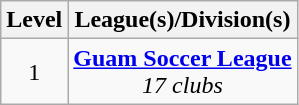<table class="wikitable" style="text-align: center;">
<tr>
<th>Level</th>
<th colspan="12">League(s)/Division(s)</th>
</tr>
<tr>
<td>1</td>
<td colspan="12"><strong><a href='#'>Guam Soccer League</a></strong><br><em>17 clubs</em></td>
</tr>
</table>
